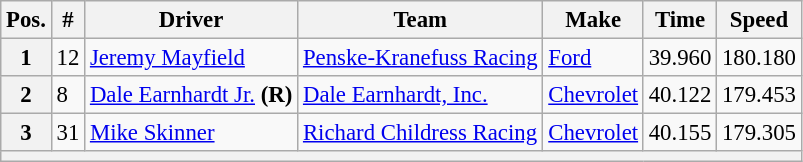<table class="wikitable" style="font-size:95%">
<tr>
<th>Pos.</th>
<th>#</th>
<th>Driver</th>
<th>Team</th>
<th>Make</th>
<th>Time</th>
<th>Speed</th>
</tr>
<tr>
<th>1</th>
<td>12</td>
<td><a href='#'>Jeremy Mayfield</a></td>
<td><a href='#'>Penske-Kranefuss Racing</a></td>
<td><a href='#'>Ford</a></td>
<td>39.960</td>
<td>180.180</td>
</tr>
<tr>
<th>2</th>
<td>8</td>
<td><a href='#'>Dale Earnhardt Jr.</a> <strong>(R)</strong></td>
<td><a href='#'>Dale Earnhardt, Inc.</a></td>
<td><a href='#'>Chevrolet</a></td>
<td>40.122</td>
<td>179.453</td>
</tr>
<tr>
<th>3</th>
<td>31</td>
<td><a href='#'>Mike Skinner</a></td>
<td><a href='#'>Richard Childress Racing</a></td>
<td><a href='#'>Chevrolet</a></td>
<td>40.155</td>
<td>179.305</td>
</tr>
<tr>
<th colspan="7"></th>
</tr>
</table>
